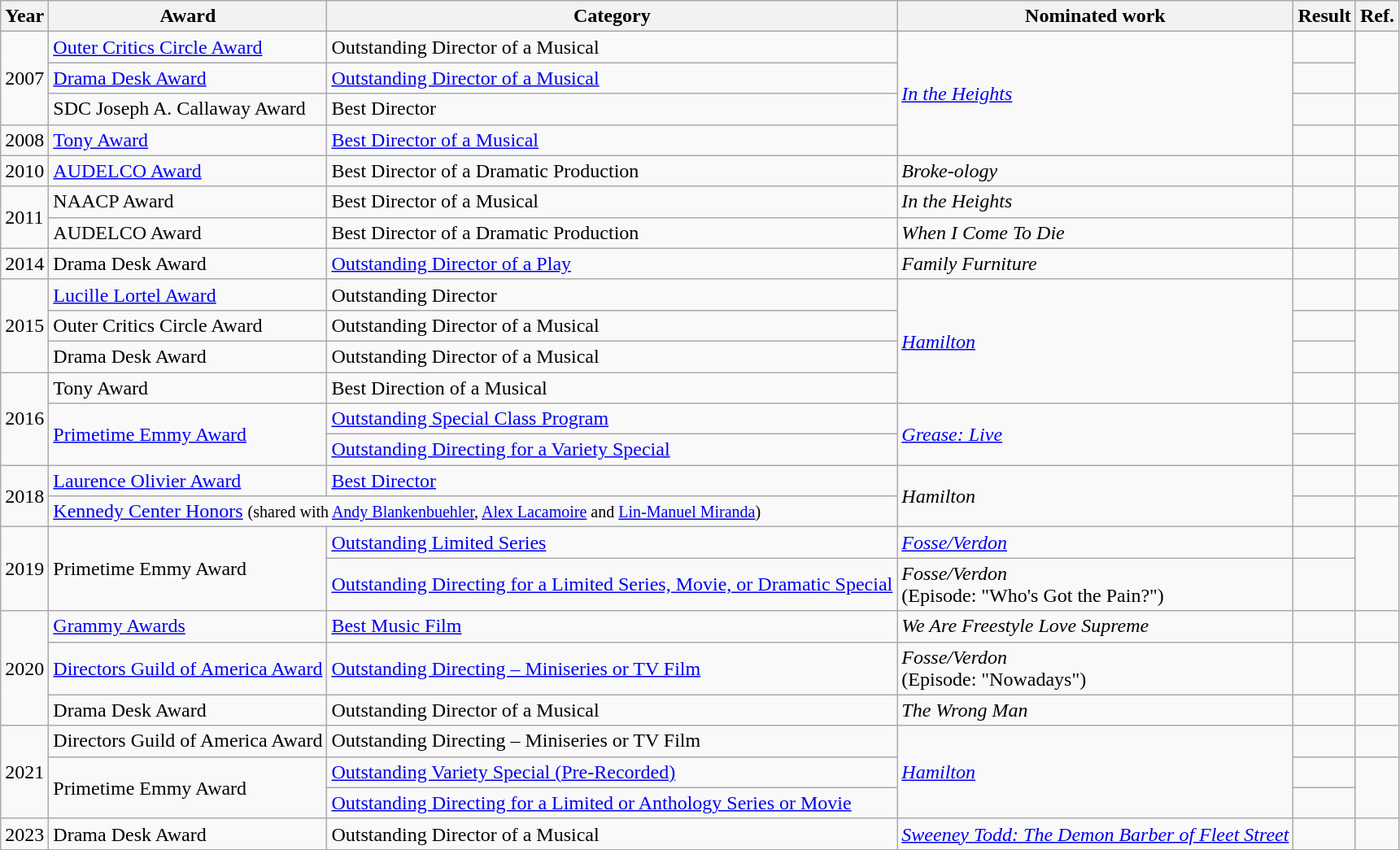<table class="wikitable">
<tr>
<th>Year</th>
<th>Award</th>
<th>Category</th>
<th>Nominated work</th>
<th>Result</th>
<th>Ref.</th>
</tr>
<tr>
<td rowspan=3>2007</td>
<td><a href='#'>Outer Critics Circle Award</a></td>
<td>Outstanding Director of a Musical</td>
<td rowspan=4><em><a href='#'>In the Heights</a></em></td>
<td></td>
<td rowspan="2"></td>
</tr>
<tr>
<td><a href='#'>Drama Desk Award</a></td>
<td><a href='#'>Outstanding Director of a Musical</a></td>
<td></td>
</tr>
<tr>
<td>SDC Joseph A. Callaway Award</td>
<td>Best Director</td>
<td></td>
<td></td>
</tr>
<tr>
<td>2008</td>
<td><a href='#'>Tony Award</a></td>
<td><a href='#'>Best Director of a Musical</a></td>
<td></td>
<td></td>
</tr>
<tr>
<td>2010</td>
<td><a href='#'>AUDELCO Award</a></td>
<td>Best Director of a Dramatic Production</td>
<td><em>Broke-ology</em></td>
<td></td>
<td></td>
</tr>
<tr>
<td rowspan=2>2011</td>
<td>NAACP Award</td>
<td>Best Director of a Musical</td>
<td><em>In the Heights</em></td>
<td></td>
<td></td>
</tr>
<tr>
<td>AUDELCO Award</td>
<td>Best Director of a Dramatic Production</td>
<td><em>When I Come To Die</em></td>
<td></td>
<td></td>
</tr>
<tr>
<td>2014</td>
<td>Drama Desk Award</td>
<td><a href='#'>Outstanding Director of a Play</a></td>
<td><em>Family Furniture</em></td>
<td></td>
<td></td>
</tr>
<tr>
<td rowspan=3>2015</td>
<td><a href='#'>Lucille Lortel Award</a></td>
<td>Outstanding Director</td>
<td rowspan=4><em><a href='#'>Hamilton</a></em></td>
<td></td>
<td></td>
</tr>
<tr>
<td>Outer Critics Circle Award</td>
<td>Outstanding Director of a Musical</td>
<td></td>
<td rowspan="2"></td>
</tr>
<tr>
<td>Drama Desk Award</td>
<td>Outstanding Director of a Musical</td>
<td></td>
</tr>
<tr>
<td rowspan=3>2016</td>
<td>Tony Award</td>
<td>Best Direction of a Musical</td>
<td></td>
<td></td>
</tr>
<tr>
<td rowspan=2><a href='#'>Primetime Emmy Award</a></td>
<td><a href='#'>Outstanding Special Class Program</a></td>
<td rowspan=2><em><a href='#'>Grease: Live</a></em></td>
<td></td>
<td rowspan="2"></td>
</tr>
<tr>
<td><a href='#'>Outstanding Directing for a Variety Special</a></td>
<td></td>
</tr>
<tr>
<td rowspan=2>2018</td>
<td><a href='#'>Laurence Olivier Award</a></td>
<td><a href='#'>Best Director</a></td>
<td rowspan=2><em>Hamilton</em></td>
<td></td>
<td></td>
</tr>
<tr>
<td colspan=2><a href='#'>Kennedy Center Honors</a> <small>(shared with <a href='#'>Andy Blankenbuehler</a>, <a href='#'>Alex Lacamoire</a> and <a href='#'>Lin-Manuel Miranda</a>)</small></td>
<td></td>
<td style="text-align:center;"></td>
</tr>
<tr>
<td rowspan=2>2019</td>
<td rowspan=2>Primetime Emmy Award</td>
<td><a href='#'>Outstanding Limited Series</a></td>
<td><em><a href='#'>Fosse/Verdon</a></em></td>
<td></td>
<td rowspan="2"></td>
</tr>
<tr>
<td><a href='#'>Outstanding Directing for a Limited Series, Movie, or Dramatic Special</a></td>
<td><em>Fosse/Verdon</em><br>(Episode: "Who's Got the Pain?")</td>
<td></td>
</tr>
<tr>
<td rowspan="3">2020</td>
<td><a href='#'>Grammy Awards</a></td>
<td><a href='#'>Best Music Film</a></td>
<td><em>We Are Freestyle Love Supreme</em></td>
<td></td>
<td style="text-align:center;"></td>
</tr>
<tr>
<td><a href='#'>Directors Guild of America Award</a></td>
<td><a href='#'>Outstanding Directing – Miniseries or TV Film</a></td>
<td><em>Fosse/Verdon</em><br>(Episode: "Nowadays")</td>
<td></td>
<td></td>
</tr>
<tr>
<td>Drama Desk Award</td>
<td>Outstanding Director of a Musical</td>
<td><em>The Wrong Man</em></td>
<td></td>
<td></td>
</tr>
<tr>
<td rowspan=3>2021</td>
<td>Directors Guild of America Award</td>
<td>Outstanding Directing – Miniseries or TV Film</td>
<td rowspan=3><em><a href='#'>Hamilton</a></em></td>
<td></td>
<td></td>
</tr>
<tr>
<td rowspan=2>Primetime Emmy Award</td>
<td><a href='#'>Outstanding Variety Special (Pre-Recorded)</a></td>
<td></td>
<td rowspan="2"></td>
</tr>
<tr>
<td><a href='#'>Outstanding Directing for a Limited or Anthology Series or Movie</a></td>
<td></td>
</tr>
<tr>
<td>2023</td>
<td>Drama Desk Award</td>
<td>Outstanding Director of a Musical</td>
<td><em><a href='#'>Sweeney Todd: The Demon Barber of Fleet Street</a></em></td>
<td></td>
<td></td>
</tr>
<tr>
</tr>
</table>
